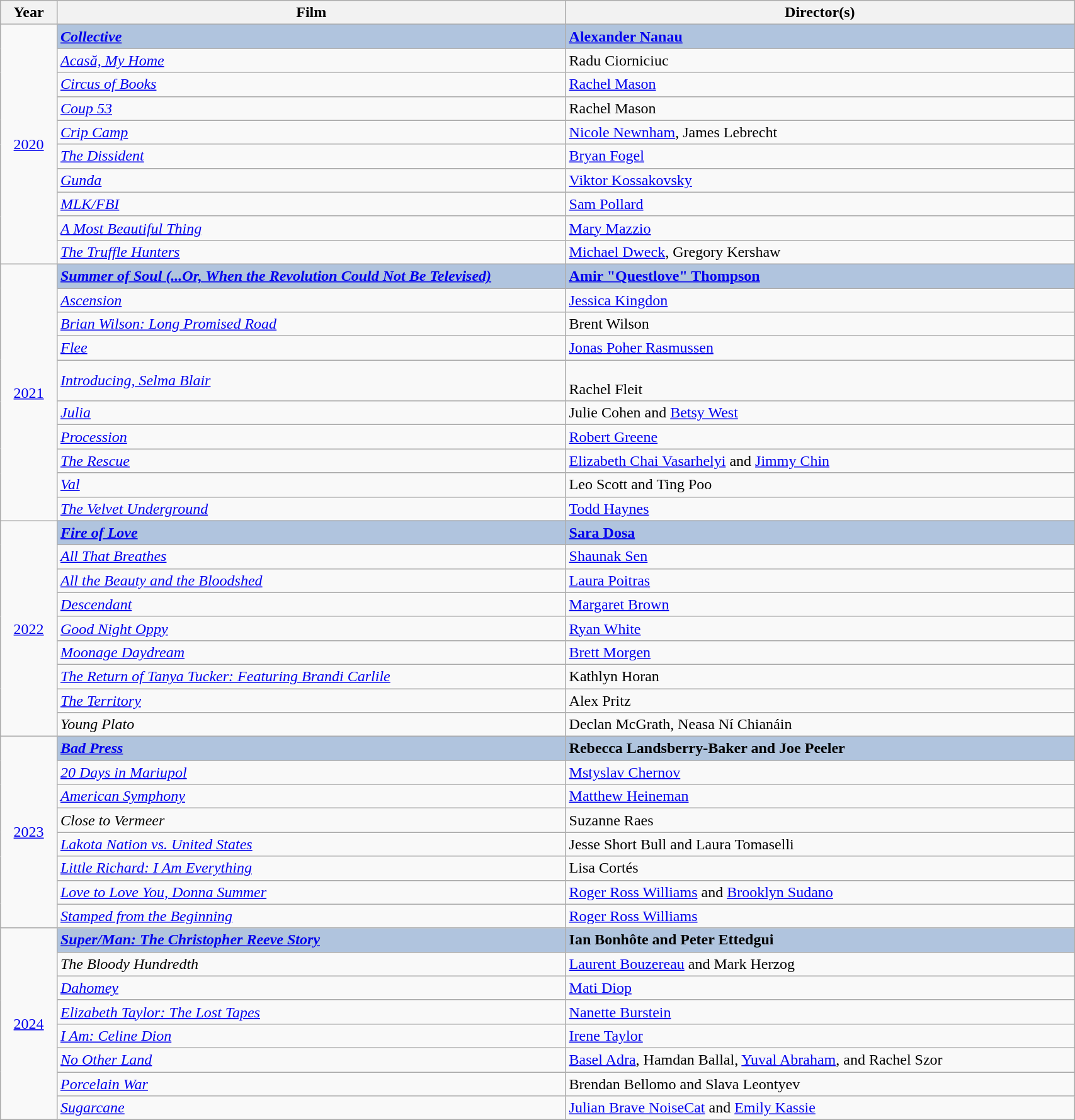<table class="wikitable" width="90%" cellpadding="5">
<tr>
<th width="5%">Year</th>
<th width="45%">Film</th>
<th width="45%">Director(s)</th>
</tr>
<tr>
<td rowspan="10" style="text-align:center;"><a href='#'>2020</a><br></td>
<td style="background:#B0C4DE;"><strong><em><a href='#'>Collective</a></em></strong></td>
<td style="background:#B0C4DE;"><strong><a href='#'>Alexander Nanau</a></strong></td>
</tr>
<tr>
<td><em><a href='#'>Acasă, My Home</a></em></td>
<td>Radu Ciorniciuc</td>
</tr>
<tr>
<td><em><a href='#'>Circus of Books</a></em></td>
<td><a href='#'>Rachel Mason</a></td>
</tr>
<tr>
<td><em><a href='#'>Coup 53</a></em></td>
<td>Rachel Mason</td>
</tr>
<tr>
<td><em><a href='#'>Crip Camp</a></em></td>
<td><a href='#'>Nicole Newnham</a>, James Lebrecht</td>
</tr>
<tr>
<td><em><a href='#'>The Dissident</a></em></td>
<td><a href='#'>Bryan Fogel</a></td>
</tr>
<tr>
<td><em><a href='#'>Gunda</a></em></td>
<td><a href='#'>Viktor Kossakovsky</a></td>
</tr>
<tr>
<td><em><a href='#'>MLK/FBI</a></em></td>
<td><a href='#'>Sam Pollard</a></td>
</tr>
<tr>
<td><em><a href='#'>A Most Beautiful Thing</a></em></td>
<td><a href='#'>Mary Mazzio</a></td>
</tr>
<tr>
<td><em><a href='#'>The Truffle Hunters</a></em></td>
<td><a href='#'>Michael Dweck</a>, Gregory Kershaw</td>
</tr>
<tr>
<td rowspan="10" style="text-align:center;"><a href='#'>2021</a><br></td>
<td style="background:#B0C4DE;"><strong><em><a href='#'>Summer of Soul (...Or, When the Revolution Could Not Be Televised)</a></em></strong></td>
<td style="background:#B0C4DE;"><strong><a href='#'>Amir "Questlove" Thompson</a></strong></td>
</tr>
<tr>
<td><em><a href='#'>Ascension</a></em></td>
<td><a href='#'>Jessica Kingdon</a></td>
</tr>
<tr>
<td><em><a href='#'>Brian Wilson: Long Promised Road</a></em></td>
<td>Brent Wilson</td>
</tr>
<tr>
<td><em><a href='#'>Flee</a></em></td>
<td><a href='#'>Jonas Poher Rasmussen</a></td>
</tr>
<tr>
<td><em><a href='#'>Introducing, Selma Blair</a></em></td>
<td><br>Rachel Fleit</td>
</tr>
<tr>
<td><em><a href='#'>Julia</a></em></td>
<td>Julie Cohen and <a href='#'>Betsy West</a></td>
</tr>
<tr>
<td><em><a href='#'>Procession</a></em></td>
<td><a href='#'>Robert Greene</a></td>
</tr>
<tr>
<td><em><a href='#'>The Rescue</a></em></td>
<td><a href='#'>Elizabeth Chai Vasarhelyi</a> and <a href='#'>Jimmy Chin</a></td>
</tr>
<tr>
<td><em><a href='#'>Val</a></em></td>
<td>Leo Scott and Ting Poo</td>
</tr>
<tr>
<td><em><a href='#'>The Velvet Underground</a></em></td>
<td><a href='#'>Todd Haynes</a></td>
</tr>
<tr>
<td rowspan="9" style="text-align:center;"><a href='#'>2022</a><br></td>
<td style="background:#B0C4DE;"><strong><em><a href='#'>Fire of Love</a></em></strong></td>
<td style="background:#B0C4DE;"><strong><a href='#'>Sara Dosa</a></strong></td>
</tr>
<tr>
<td><em><a href='#'>All That Breathes</a></em></td>
<td><a href='#'>Shaunak Sen</a></td>
</tr>
<tr>
<td><em><a href='#'>All the Beauty and the Bloodshed</a></em></td>
<td><a href='#'>Laura Poitras</a></td>
</tr>
<tr>
<td><em><a href='#'>Descendant</a></em></td>
<td><a href='#'>Margaret Brown</a></td>
</tr>
<tr>
<td><em><a href='#'>Good Night Oppy</a></em></td>
<td><a href='#'>Ryan White</a></td>
</tr>
<tr>
<td><em><a href='#'>Moonage Daydream</a></em></td>
<td><a href='#'>Brett Morgen</a></td>
</tr>
<tr>
<td><em><a href='#'>The Return of Tanya Tucker: Featuring Brandi Carlile</a></em></td>
<td>Kathlyn Horan</td>
</tr>
<tr>
<td><em><a href='#'>The Territory</a></em></td>
<td>Alex Pritz</td>
</tr>
<tr>
<td><em>Young Plato</em></td>
<td>Declan McGrath, Neasa Ní Chianáin</td>
</tr>
<tr>
<td rowspan="8" style="text-align:center;"><a href='#'>2023</a><br></td>
<td style="background:#B0C4DE;"><strong><em><a href='#'>Bad Press</a></em></strong></td>
<td style="background:#B0C4DE;"><strong>Rebecca Landsberry-Baker and Joe Peeler</strong></td>
</tr>
<tr>
<td><em><a href='#'>20 Days in Mariupol</a></em></td>
<td><a href='#'>Mstyslav Chernov</a></td>
</tr>
<tr>
<td><em><a href='#'>American Symphony</a></em></td>
<td><a href='#'>Matthew Heineman</a></td>
</tr>
<tr>
<td><em>Close to Vermeer</em></td>
<td>Suzanne Raes</td>
</tr>
<tr>
<td><em><a href='#'>Lakota Nation vs. United States</a></em></td>
<td>Jesse Short Bull and Laura Tomaselli</td>
</tr>
<tr>
<td><em><a href='#'>Little Richard: I Am Everything</a></em></td>
<td>Lisa Cortés</td>
</tr>
<tr>
<td><em><a href='#'>Love to Love You, Donna Summer</a></em></td>
<td><a href='#'>Roger Ross Williams</a> and <a href='#'>Brooklyn Sudano</a></td>
</tr>
<tr>
<td><em><a href='#'>Stamped from the Beginning</a></em></td>
<td><a href='#'>Roger Ross Williams</a></td>
</tr>
<tr>
<td rowspan="8" style="text-align:center;"><a href='#'>2024</a><br></td>
<td style="background:#B0C4DE;"><strong><em><a href='#'>Super/Man: The Christopher Reeve Story</a></em></strong></td>
<td style="background:#B0C4DE;"><strong>Ian Bonhôte and Peter Ettedgui</strong></td>
</tr>
<tr>
<td><em>The Bloody Hundredth</em></td>
<td><a href='#'>Laurent Bouzereau</a> and Mark Herzog</td>
</tr>
<tr>
<td><em><a href='#'>Dahomey</a></em></td>
<td><a href='#'>Mati Diop</a></td>
</tr>
<tr>
<td><em><a href='#'>Elizabeth Taylor: The Lost Tapes</a></em></td>
<td><a href='#'>Nanette Burstein</a></td>
</tr>
<tr>
<td><em><a href='#'>I Am: Celine Dion</a></em></td>
<td><a href='#'>Irene Taylor</a></td>
</tr>
<tr>
<td><em><a href='#'>No Other Land</a></em></td>
<td><a href='#'>Basel Adra</a>, Hamdan Ballal, <a href='#'>Yuval Abraham</a>, and Rachel Szor</td>
</tr>
<tr>
<td><em><a href='#'>Porcelain War</a></em></td>
<td>Brendan Bellomo and Slava Leontyev</td>
</tr>
<tr>
<td><em><a href='#'>Sugarcane</a></em></td>
<td><a href='#'>Julian Brave NoiseCat</a> and <a href='#'>Emily Kassie</a></td>
</tr>
</table>
